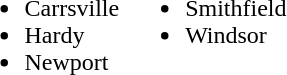<table border="0">
<tr>
<td valign="top"><br><ul><li>Carrsville</li><li>Hardy</li><li>Newport</li></ul></td>
<td valign="top"><br><ul><li>Smithfield</li><li>Windsor</li></ul></td>
</tr>
</table>
